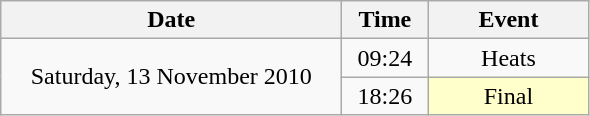<table class = "wikitable" style="text-align:center;">
<tr>
<th width=220>Date</th>
<th width=50>Time</th>
<th width=100>Event</th>
</tr>
<tr>
<td rowspan=2>Saturday, 13 November 2010</td>
<td>09:24</td>
<td>Heats</td>
</tr>
<tr>
<td>18:26</td>
<td bgcolor=ffffcc>Final</td>
</tr>
</table>
